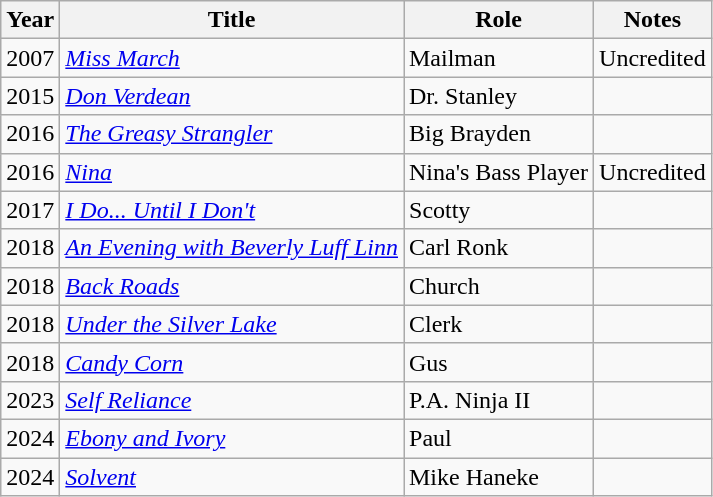<table class="wikitable">
<tr>
<th>Year</th>
<th>Title</th>
<th>Role</th>
<th>Notes</th>
</tr>
<tr>
<td>2007</td>
<td><em><a href='#'>Miss March</a></em></td>
<td>Mailman</td>
<td>Uncredited</td>
</tr>
<tr>
<td>2015</td>
<td><em><a href='#'>Don Verdean</a></em></td>
<td>Dr. Stanley</td>
<td></td>
</tr>
<tr>
<td>2016</td>
<td><em><a href='#'>The Greasy Strangler</a></em></td>
<td>Big Brayden</td>
<td></td>
</tr>
<tr>
<td>2016</td>
<td><em><a href='#'>Nina</a></em></td>
<td>Nina's Bass Player</td>
<td>Uncredited</td>
</tr>
<tr>
<td>2017</td>
<td><em><a href='#'>I Do... Until I Don't</a></em></td>
<td>Scotty</td>
<td></td>
</tr>
<tr>
<td>2018</td>
<td><em><a href='#'>An Evening with Beverly Luff Linn</a></em></td>
<td>Carl Ronk</td>
<td></td>
</tr>
<tr>
<td>2018</td>
<td><em><a href='#'>Back Roads</a></em></td>
<td>Church</td>
<td></td>
</tr>
<tr>
<td>2018</td>
<td><em><a href='#'>Under the Silver Lake</a></em></td>
<td>Clerk</td>
<td></td>
</tr>
<tr>
<td>2018</td>
<td><em><a href='#'>Candy Corn</a></em></td>
<td>Gus</td>
<td></td>
</tr>
<tr>
<td>2023</td>
<td><em><a href='#'>Self Reliance</a></em></td>
<td>P.A. Ninja II</td>
<td></td>
</tr>
<tr>
<td>2024</td>
<td><em><a href='#'>Ebony and Ivory</a></em></td>
<td>Paul</td>
<td></td>
</tr>
<tr>
<td>2024</td>
<td><em><a href='#'>Solvent</a></em></td>
<td>Mike Haneke</td>
<td></td>
</tr>
</table>
